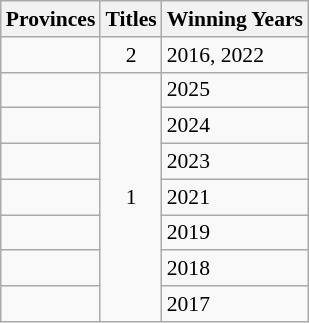<table class="wikitable" style="font-size: 90%;">
<tr>
<th>Provinces</th>
<th>Titles</th>
<th>Winning Years</th>
</tr>
<tr>
<td></td>
<td align="center">2</td>
<td>2016, 2022</td>
</tr>
<tr>
<td></td>
<td rowspan="7" align="center">1</td>
<td>2025</td>
</tr>
<tr>
<td></td>
<td>2024</td>
</tr>
<tr>
<td></td>
<td>2023</td>
</tr>
<tr>
<td></td>
<td>2021</td>
</tr>
<tr>
<td></td>
<td>2019</td>
</tr>
<tr>
<td></td>
<td>2018</td>
</tr>
<tr>
<td></td>
<td>2017</td>
</tr>
</table>
